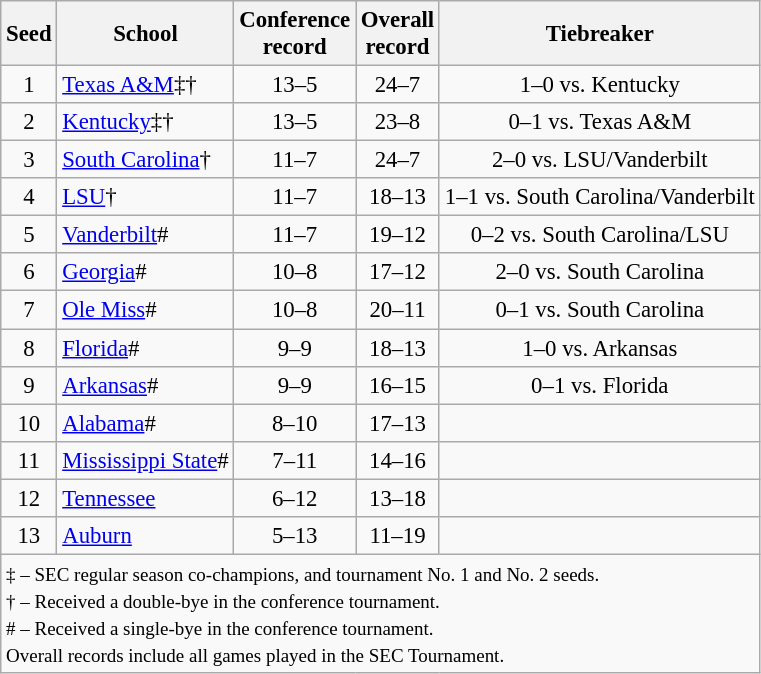<table class="wikitable" style="white-space:nowrap; font-size:95%; text-align:center">
<tr>
<th>Seed</th>
<th>School</th>
<th>Conference<br>record</th>
<th>Overall<br>record</th>
<th>Tiebreaker</th>
</tr>
<tr>
<td>1</td>
<td align=left><a href='#'>Texas A&M</a>‡†</td>
<td>13–5</td>
<td>24–7</td>
<td>1–0 vs. Kentucky</td>
</tr>
<tr>
<td>2</td>
<td align=left><a href='#'>Kentucky</a>‡†</td>
<td>13–5</td>
<td>23–8</td>
<td>0–1 vs. Texas A&M</td>
</tr>
<tr>
<td>3</td>
<td align=left><a href='#'>South Carolina</a>†</td>
<td>11–7</td>
<td>24–7</td>
<td>2–0 vs. LSU/Vanderbilt</td>
</tr>
<tr>
<td>4</td>
<td align=left><a href='#'>LSU</a>†</td>
<td>11–7</td>
<td>18–13</td>
<td>1–1 vs. South Carolina/Vanderbilt</td>
</tr>
<tr>
<td>5</td>
<td align=left><a href='#'>Vanderbilt</a>#</td>
<td>11–7</td>
<td>19–12</td>
<td>0–2 vs. South Carolina/LSU</td>
</tr>
<tr>
<td>6</td>
<td align=left><a href='#'>Georgia</a>#</td>
<td>10–8</td>
<td>17–12</td>
<td>2–0 vs. South Carolina</td>
</tr>
<tr>
<td>7</td>
<td align=left><a href='#'>Ole Miss</a>#</td>
<td>10–8</td>
<td>20–11</td>
<td>0–1 vs. South Carolina</td>
</tr>
<tr>
<td>8</td>
<td align=left><a href='#'>Florida</a>#</td>
<td>9–9</td>
<td>18–13</td>
<td>1–0 vs. Arkansas</td>
</tr>
<tr>
<td>9</td>
<td align=left><a href='#'>Arkansas</a>#</td>
<td>9–9</td>
<td>16–15</td>
<td>0–1 vs. Florida</td>
</tr>
<tr>
<td>10</td>
<td align=left><a href='#'>Alabama</a>#</td>
<td>8–10</td>
<td>17–13</td>
<td></td>
</tr>
<tr>
<td>11</td>
<td align=left><a href='#'>Mississippi State</a>#</td>
<td>7–11</td>
<td>14–16</td>
<td></td>
</tr>
<tr>
<td>12</td>
<td align=left><a href='#'>Tennessee</a></td>
<td>6–12</td>
<td>13–18</td>
<td></td>
</tr>
<tr>
<td>13</td>
<td align=left><a href='#'>Auburn</a></td>
<td>5–13</td>
<td>11–19</td>
<td></td>
</tr>
<tr>
<td colspan=6 align=left><small>‡ – SEC regular season co-champions, and tournament No. 1 and No. 2 seeds.<br>† – Received a double-bye in the conference tournament.<br># – Received a single-bye in the conference tournament.<br>Overall records include all games played in the SEC Tournament.</small></td>
</tr>
</table>
